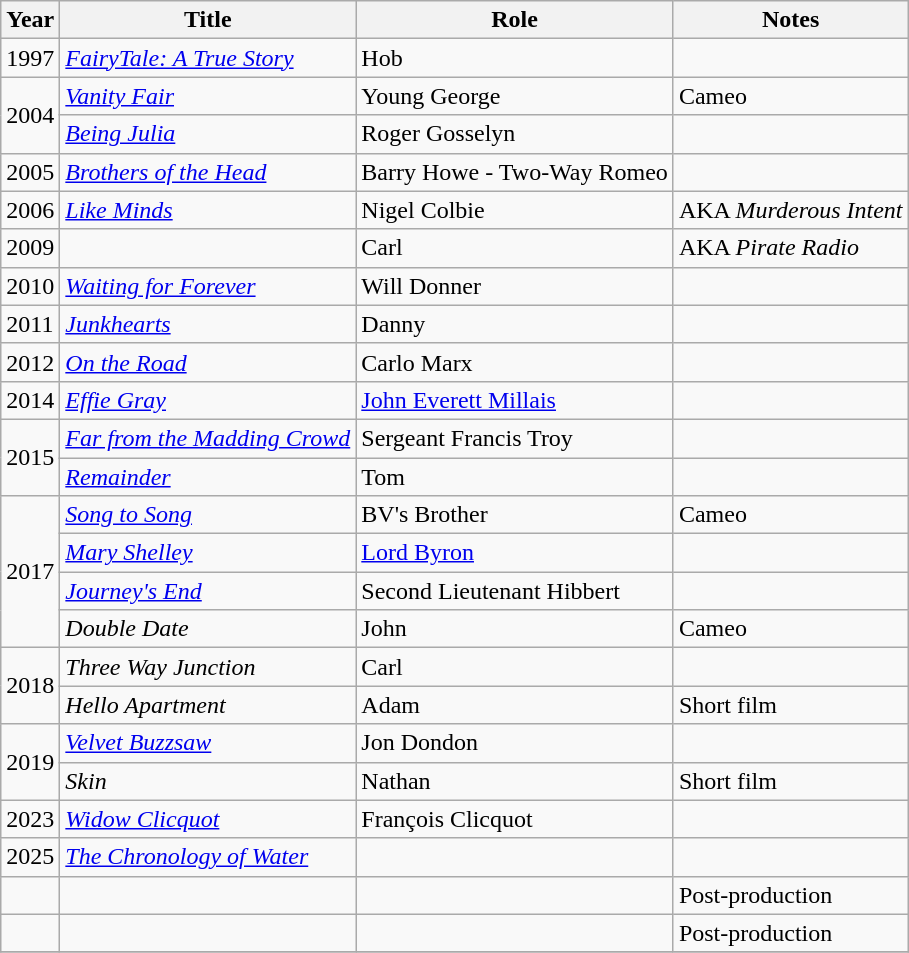<table class="wikitable sortable">
<tr>
<th>Year</th>
<th>Title</th>
<th>Role</th>
<th class="unsortable">Notes</th>
</tr>
<tr>
<td>1997</td>
<td><em><a href='#'>FairyTale: A True Story</a></em></td>
<td>Hob</td>
<td></td>
</tr>
<tr>
<td rowspan="2">2004</td>
<td><em><a href='#'>Vanity Fair</a></em></td>
<td>Young George</td>
<td>Cameo</td>
</tr>
<tr>
<td><em><a href='#'>Being Julia</a></em></td>
<td>Roger Gosselyn</td>
<td></td>
</tr>
<tr>
<td>2005</td>
<td><em><a href='#'>Brothers of the Head</a></em></td>
<td>Barry Howe - Two-Way Romeo</td>
<td></td>
</tr>
<tr>
<td>2006</td>
<td><em><a href='#'>Like Minds</a></em></td>
<td>Nigel Colbie</td>
<td>AKA <em>Murderous Intent</em></td>
</tr>
<tr>
<td>2009</td>
<td><em></em></td>
<td>Carl</td>
<td>AKA <em>Pirate Radio</em></td>
</tr>
<tr>
<td>2010</td>
<td><em><a href='#'>Waiting for Forever</a></em></td>
<td>Will Donner</td>
<td></td>
</tr>
<tr>
<td>2011</td>
<td><em><a href='#'>Junkhearts</a></em></td>
<td>Danny</td>
<td></td>
</tr>
<tr>
<td>2012</td>
<td><em><a href='#'>On the Road</a></em></td>
<td>Carlo Marx</td>
<td></td>
</tr>
<tr>
<td>2014</td>
<td><em><a href='#'>Effie Gray</a></em></td>
<td><a href='#'>John Everett Millais</a></td>
<td></td>
</tr>
<tr>
<td rowspan="2">2015</td>
<td><em><a href='#'>Far from the Madding Crowd</a></em></td>
<td>Sergeant Francis Troy</td>
<td></td>
</tr>
<tr>
<td><em><a href='#'>Remainder</a></em></td>
<td>Tom</td>
<td></td>
</tr>
<tr>
<td rowspan="4">2017</td>
<td><em><a href='#'>Song to Song</a></em></td>
<td>BV's Brother</td>
<td>Cameo</td>
</tr>
<tr>
<td><em><a href='#'>Mary Shelley</a></em></td>
<td><a href='#'>Lord Byron</a></td>
<td></td>
</tr>
<tr>
<td><em><a href='#'>Journey's End</a></em></td>
<td>Second Lieutenant Hibbert</td>
<td></td>
</tr>
<tr>
<td><em>Double Date</em></td>
<td>John</td>
<td>Cameo</td>
</tr>
<tr>
<td rowspan="2">2018</td>
<td><em>Three Way Junction</em></td>
<td>Carl</td>
<td></td>
</tr>
<tr>
<td><em>Hello Apartment</em></td>
<td>Adam</td>
<td>Short film</td>
</tr>
<tr>
<td rowspan="2">2019</td>
<td><em><a href='#'>Velvet Buzzsaw</a></em></td>
<td>Jon Dondon</td>
<td></td>
</tr>
<tr>
<td><em>Skin</em></td>
<td>Nathan</td>
<td>Short film</td>
</tr>
<tr>
<td>2023</td>
<td><em><a href='#'>Widow Clicquot</a></em></td>
<td>François Clicquot</td>
<td></td>
</tr>
<tr>
<td>2025</td>
<td><em><a href='#'>The Chronology of Water</a></em></td>
<td></td>
<td></td>
</tr>
<tr>
<td></td>
<td></td>
<td></td>
<td>Post-production</td>
</tr>
<tr>
<td></td>
<td></td>
<td></td>
<td>Post-production</td>
</tr>
<tr>
</tr>
</table>
